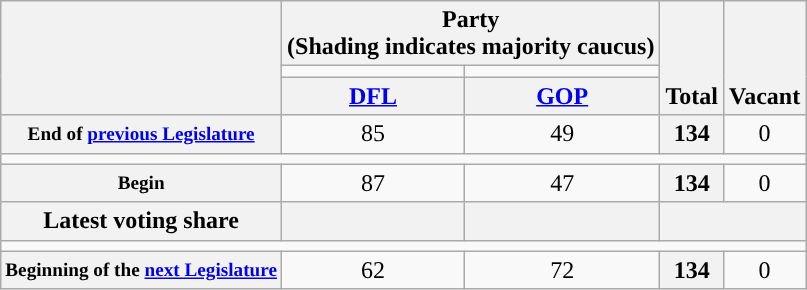<table class=wikitable style="text-align:center">
<tr style="vertical-align:bottom;">
<th rowspan=3></th>
<th colspan=2>Party <div>(Shading indicates majority caucus)</div></th>
<th rowspan=3>Total</th>
<th rowspan=3>Vacant</th>
</tr>
<tr style="height:5px">
<td style="background-color:"></td>
<td style="background-color:"></td>
</tr>
<tr>
<th><a href='#'>DFL</a></th>
<th><a href='#'>GOP</a></th>
</tr>
<tr>
<th style="white-space:nowrap; font-size:80%;">End of <a href='#'>previous Legislature</a></th>
<td>85</td>
<td>49</td>
<th>134</th>
<td>0</td>
</tr>
<tr>
<td colspan=6></td>
</tr>
<tr>
<th style="font-size:80%">Begin</th>
<td>87</td>
<td>47</td>
<th>134</th>
<td>0</td>
</tr>
<tr>
<th>Latest voting share</th>
<th></th>
<th></th>
<th colspan=2></th>
</tr>
<tr>
<td colspan=6></td>
</tr>
<tr>
<th style="white-space:nowrap; font-size:80%;">Beginning of the <a href='#'>next Legislature</a></th>
<td>62</td>
<td>72</td>
<th>134</th>
<td>0</td>
</tr>
</table>
